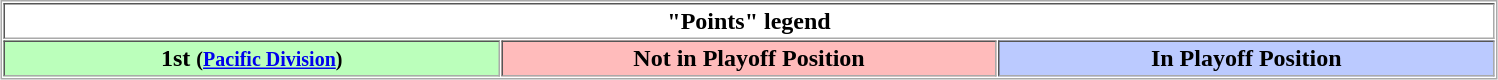<table align="center" border="1" cellpadding="2" cellspacing="1" style="border:1px solid #aaa">
<tr>
<th colspan="4">"Points" legend</th>
</tr>
<tr>
<th bgcolor="bbffbb" width="325px">1st <small>(<a href='#'>Pacific Division</a>)</small></th>
<th bgcolor="ffbbbb" width="324x">Not in Playoff Position</th>
<th bgcolor="bbcaff" width="325px">In Playoff Position</th>
</tr>
</table>
